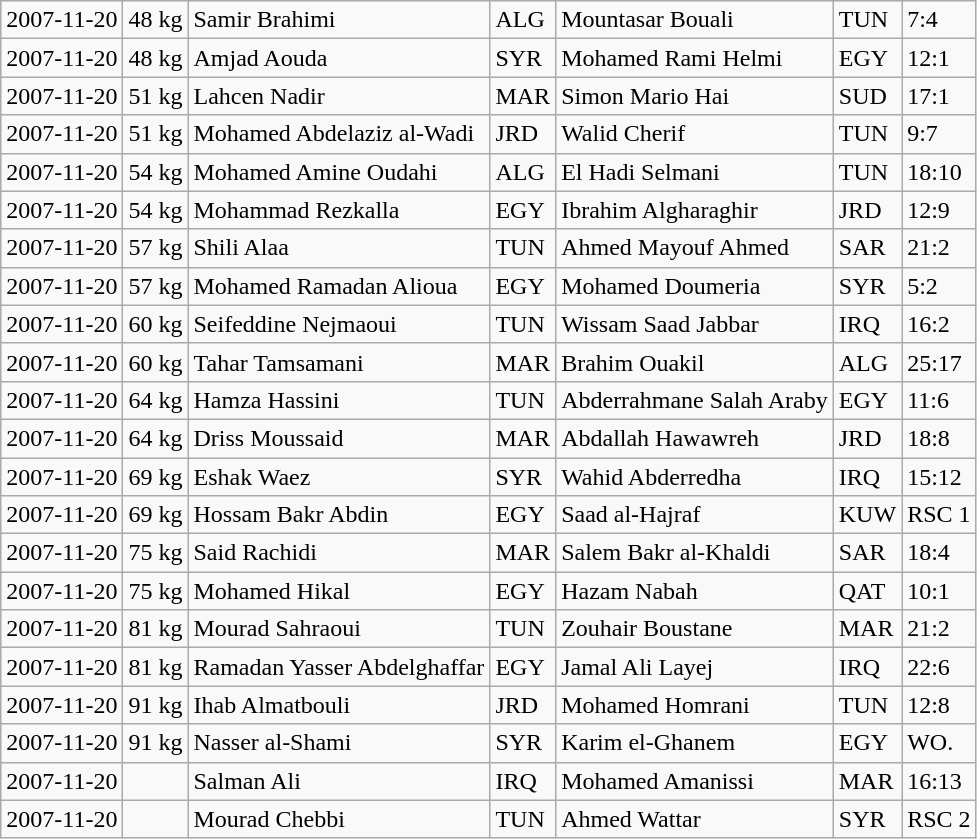<table class="wikitable">
<tr>
<td>2007-11-20</td>
<td>48 kg</td>
<td>Samir  Brahimi</td>
<td>ALG</td>
<td>Mountasar  Bouali</td>
<td>TUN</td>
<td>7:4</td>
</tr>
<tr>
<td>2007-11-20</td>
<td>48 kg</td>
<td>Amjad  Aouda</td>
<td>SYR</td>
<td>Mohamed  Rami Helmi</td>
<td>EGY</td>
<td>12:1</td>
</tr>
<tr>
<td>2007-11-20</td>
<td>51 kg</td>
<td>Lahcen  Nadir</td>
<td>MAR</td>
<td>Simon  Mario Hai</td>
<td>SUD</td>
<td>17:1</td>
</tr>
<tr>
<td>2007-11-20</td>
<td>51 kg</td>
<td>Mohamed  Abdelaziz al-Wadi</td>
<td>JRD</td>
<td>Walid  Cherif</td>
<td>TUN</td>
<td>9:7</td>
</tr>
<tr>
<td>2007-11-20</td>
<td>54 kg</td>
<td>Mohamed  Amine Oudahi</td>
<td>ALG</td>
<td>El Hadi  Selmani</td>
<td>TUN</td>
<td>18:10</td>
</tr>
<tr>
<td>2007-11-20</td>
<td>54 kg</td>
<td>Mohammad  Rezkalla</td>
<td>EGY</td>
<td>Ibrahim  Algharaghir</td>
<td>JRD</td>
<td>12:9</td>
</tr>
<tr>
<td>2007-11-20</td>
<td>57 kg</td>
<td>Shili Alaa</td>
<td>TUN</td>
<td>Ahmed  Mayouf Ahmed</td>
<td>SAR</td>
<td>21:2</td>
</tr>
<tr>
<td>2007-11-20</td>
<td>57 kg</td>
<td>Mohamed  Ramadan Alioua</td>
<td>EGY</td>
<td>Mohamed  Doumeria</td>
<td>SYR</td>
<td>5:2</td>
</tr>
<tr>
<td>2007-11-20</td>
<td>60 kg</td>
<td>Seifeddine  Nejmaoui</td>
<td>TUN</td>
<td>Wissam  Saad Jabbar</td>
<td>IRQ</td>
<td>16:2</td>
</tr>
<tr>
<td>2007-11-20</td>
<td>60 kg</td>
<td>Tahar  Tamsamani</td>
<td>MAR</td>
<td>Brahim  Ouakil</td>
<td>ALG</td>
<td>25:17</td>
</tr>
<tr>
<td>2007-11-20</td>
<td>64 kg</td>
<td>Hamza  Hassini</td>
<td>TUN</td>
<td>Abderrahmane  Salah Araby</td>
<td>EGY</td>
<td>11:6</td>
</tr>
<tr>
<td>2007-11-20</td>
<td>64 kg</td>
<td>Driss  Moussaid</td>
<td>MAR</td>
<td>Abdallah  Hawawreh</td>
<td>JRD</td>
<td>18:8</td>
</tr>
<tr>
<td>2007-11-20</td>
<td>69 kg</td>
<td>Eshak Waez</td>
<td>SYR</td>
<td>Wahid  Abderredha</td>
<td>IRQ</td>
<td>15:12</td>
</tr>
<tr>
<td>2007-11-20</td>
<td>69 kg</td>
<td>Hossam  Bakr Abdin</td>
<td>EGY</td>
<td>Saad  al-Hajraf</td>
<td>KUW</td>
<td>RSC 1</td>
</tr>
<tr>
<td>2007-11-20</td>
<td>75 kg</td>
<td>Said  Rachidi</td>
<td>MAR</td>
<td>Salem Bakr  al-Khaldi</td>
<td>SAR</td>
<td>18:4</td>
</tr>
<tr>
<td>2007-11-20</td>
<td>75 kg</td>
<td>Mohamed  Hikal</td>
<td>EGY</td>
<td>Hazam  Nabah</td>
<td>QAT</td>
<td>10:1</td>
</tr>
<tr>
<td>2007-11-20</td>
<td>81 kg</td>
<td>Mourad  Sahraoui</td>
<td>TUN</td>
<td>Zouhair  Boustane</td>
<td>MAR</td>
<td>21:2</td>
</tr>
<tr>
<td>2007-11-20</td>
<td>81 kg</td>
<td>Ramadan  Yasser Abdelghaffar</td>
<td>EGY</td>
<td>Jamal Ali  Layej</td>
<td>IRQ</td>
<td>22:6</td>
</tr>
<tr>
<td>2007-11-20</td>
<td>91 kg</td>
<td>Ihab  Almatbouli</td>
<td>JRD</td>
<td>Mohamed  Homrani</td>
<td>TUN</td>
<td>12:8</td>
</tr>
<tr>
<td>2007-11-20</td>
<td>91 kg</td>
<td>Nasser  al-Shami</td>
<td>SYR</td>
<td>Karim  el-Ghanem</td>
<td>EGY</td>
<td>WO.</td>
</tr>
<tr>
<td>2007-11-20</td>
<td></td>
<td>Salman Ali</td>
<td>IRQ</td>
<td>Mohamed  Amanissi</td>
<td>MAR</td>
<td>16:13</td>
</tr>
<tr>
<td>2007-11-20</td>
<td></td>
<td>Mourad  Chebbi</td>
<td>TUN</td>
<td>Ahmed  Wattar</td>
<td>SYR</td>
<td>RSC 2</td>
</tr>
</table>
